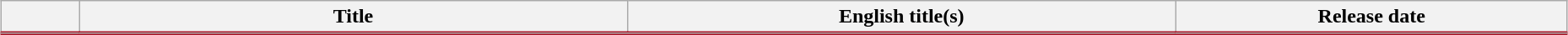<table class="wikitable" style="width:98%; margin:auto; background:#FFF;">
<tr style="border-bottom: 3px solid #AA1527;">
<th style="width: 5%;"></th>
<th style="width: 35%;">Title</th>
<th style="width: 35%;">English title(s)</th>
<th style="width: 25%;">Release date</th>
</tr>
<tr>
</tr>
</table>
